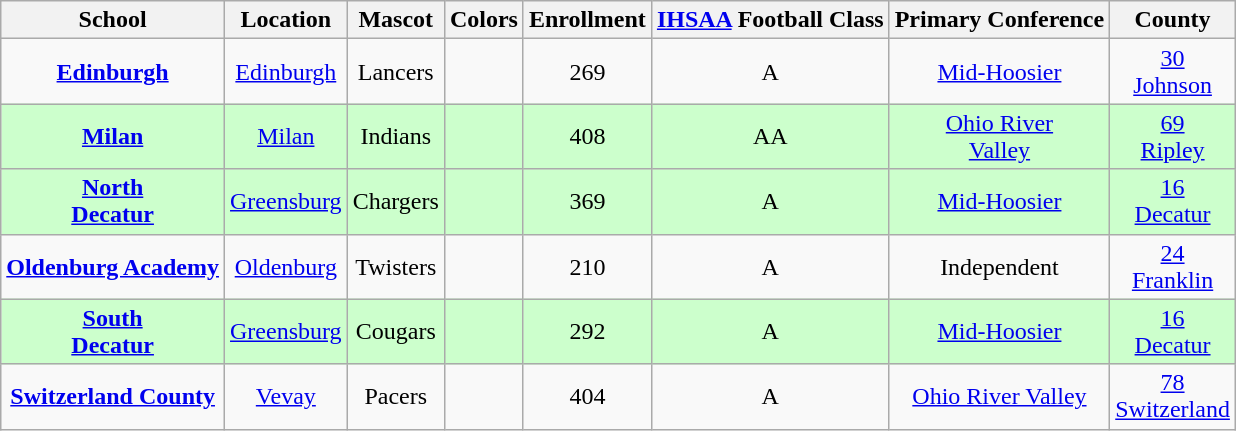<table class="wikitable" style="text-align:center;">
<tr>
<th>School</th>
<th>Location</th>
<th>Mascot</th>
<th>Colors</th>
<th>Enrollment</th>
<th><a href='#'>IHSAA</a> Football Class</th>
<th>Primary Conference</th>
<th>County</th>
</tr>
<tr>
<td><strong><a href='#'>Edinburgh</a></strong></td>
<td><a href='#'>Edinburgh</a></td>
<td>Lancers</td>
<td> </td>
<td>269</td>
<td>A</td>
<td><a href='#'>Mid-Hoosier</a></td>
<td><a href='#'>30</a><br><a href='#'>Johnson</a></td>
</tr>
<tr bgcolor="#ccffcc">
<td><strong><a href='#'>Milan</a></strong></td>
<td><a href='#'>Milan</a></td>
<td>Indians</td>
<td>  </td>
<td>408</td>
<td>AA</td>
<td><a href='#'>Ohio River <br> Valley</a></td>
<td><a href='#'>69 <br> Ripley</a></td>
</tr>
<tr bgcolor="#ccffcc">
<td><strong><a href='#'>North <br> Decatur</a></strong></td>
<td><a href='#'>Greensburg</a></td>
<td>Chargers</td>
<td>  </td>
<td>369</td>
<td>A</td>
<td><a href='#'>Mid-Hoosier</a></td>
<td><a href='#'>16</a><br><a href='#'>Decatur</a></td>
</tr>
<tr>
<td><strong><a href='#'>Oldenburg Academy</a></strong></td>
<td><a href='#'>Oldenburg</a></td>
<td>Twisters</td>
<td> </td>
<td>210</td>
<td>A</td>
<td>Independent</td>
<td><a href='#'>24</a><br><a href='#'>Franklin</a></td>
</tr>
<tr bgcolor=#ccffcc>
<td><strong><a href='#'>South <br> Decatur</a></strong></td>
<td><a href='#'>Greensburg</a></td>
<td>Cougars</td>
<td> </td>
<td>292</td>
<td>A</td>
<td><a href='#'>Mid-Hoosier</a></td>
<td><a href='#'>16<br>Decatur</a></td>
</tr>
<tr>
<td><strong><a href='#'>Switzerland County</a></strong></td>
<td><a href='#'>Vevay</a></td>
<td>Pacers</td>
<td> </td>
<td>404</td>
<td>A</td>
<td><a href='#'>Ohio River Valley</a></td>
<td><a href='#'>78</a><br><a href='#'>Switzerland</a></td>
</tr>
</table>
